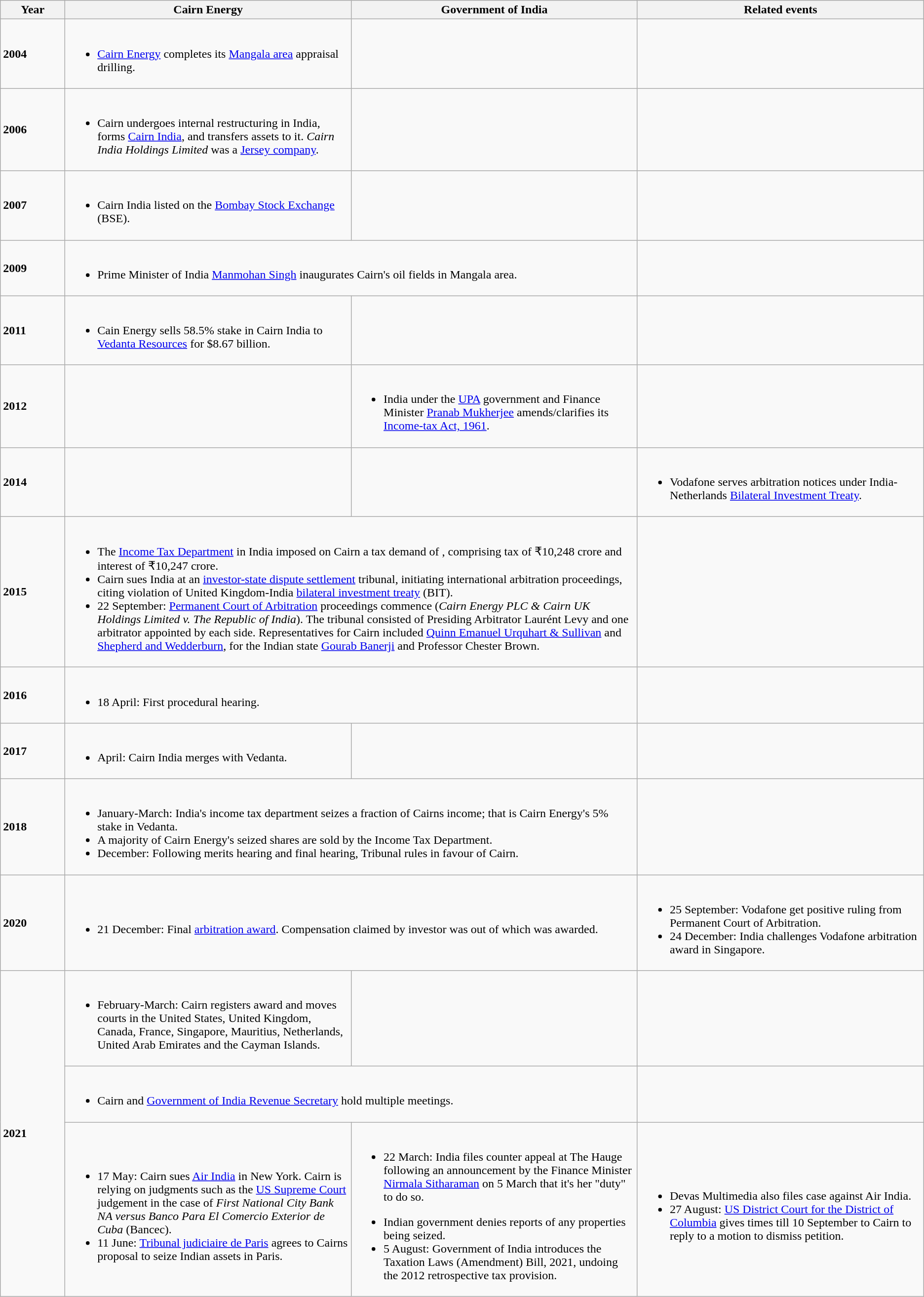<table class="wikitable">
<tr>
<th>Year</th>
<th scope="col" style="width:31%;">Cairn Energy</th>
<th scope="col" style="width:31%;">Government of India</th>
<th scope="col" style="width:31%;">Related events</th>
</tr>
<tr>
<td><strong>2004</strong></td>
<td><br><ul><li><a href='#'>Cairn Energy</a> completes its <a href='#'>Mangala area</a> appraisal drilling.</li></ul></td>
<td></td>
<td></td>
</tr>
<tr>
<td><strong>2006</strong></td>
<td><br><ul><li>Cairn undergoes internal restructuring in India, forms <a href='#'>Cairn India</a>, and transfers assets to it. <em>Cairn India Holdings Limited</em> was a <a href='#'>Jersey company</a>.</li></ul></td>
<td></td>
<td></td>
</tr>
<tr>
<td><strong>2007</strong></td>
<td><br><ul><li>Cairn India listed on the <a href='#'>Bombay Stock Exchange</a> (BSE).</li></ul></td>
<td></td>
<td></td>
</tr>
<tr>
<td><strong>2009</strong></td>
<td colspan="2"><br><ul><li>Prime Minister of India <a href='#'>Manmohan Singh</a> inaugurates Cairn's oil fields in Mangala area.</li></ul></td>
<td></td>
</tr>
<tr>
<td><strong>2011</strong></td>
<td><br><ul><li>Cain Energy sells 58.5% stake in Cairn India to <a href='#'>Vedanta Resources</a> for $8.67 billion.</li></ul></td>
<td></td>
<td></td>
</tr>
<tr>
<td><strong>2012</strong></td>
<td></td>
<td><br><ul><li>India under the <a href='#'>UPA</a> government and Finance Minister <a href='#'>Pranab Mukherjee</a> amends/clarifies its <a href='#'>Income-tax Act, 1961</a>.</li></ul></td>
<td></td>
</tr>
<tr>
<td><strong>2014</strong></td>
<td></td>
<td></td>
<td><br><ul><li>Vodafone serves arbitration notices under India-Netherlands <a href='#'>Bilateral Investment Treaty</a>.</li></ul></td>
</tr>
<tr>
<td><strong>2015</strong></td>
<td colspan="2"><br><ul><li>The <a href='#'>Income Tax Department</a> in India imposed on Cairn a tax demand of , comprising tax of ₹10,248 crore and interest of ₹10,247 crore.</li><li>Cairn sues India at an <a href='#'>investor-state dispute settlement</a> tribunal, initiating international arbitration proceedings, citing violation of United Kingdom-India <a href='#'>bilateral investment treaty</a> (BIT).</li><li>22 September: <a href='#'>Permanent Court of Arbitration</a> proceedings commence (<em>Cairn Energy PLC & Cairn UK Holdings Limited v. The Republic of India</em>). The tribunal consisted of Presiding Arbitrator Laurént Levy and one arbitrator appointed by each side. Representatives for Cairn included <a href='#'>Quinn Emanuel Urquhart & Sullivan</a> and <a href='#'>Shepherd and Wedderburn</a>, for the Indian state <a href='#'>Gourab Banerji</a> and Professor Chester Brown.</li></ul></td>
<td></td>
</tr>
<tr>
<td><strong>2016</strong></td>
<td colspan="2"><br><ul><li>18 April: First procedural hearing.</li></ul></td>
<td></td>
</tr>
<tr>
<td><strong>2017</strong></td>
<td><br><ul><li>April: Cairn India merges with Vedanta.</li></ul></td>
<td></td>
<td></td>
</tr>
<tr>
<td><strong>2018</strong></td>
<td colspan="2"><br><ul><li>January-March: India's income tax department seizes a fraction of Cairns income; that is Cairn Energy's 5% stake in Vedanta.</li><li>A majority of Cairn Energy's seized shares are sold by the Income Tax Department.</li><li>December: Following merits hearing and final hearing, Tribunal rules in favour of Cairn.</li></ul></td>
<td></td>
</tr>
<tr>
<td><strong>2020</strong></td>
<td colspan="2"><br><ul><li>21 December: Final <a href='#'>arbitration award</a>. Compensation claimed by investor was  out of which  was awarded.</li></ul></td>
<td><br><ul><li>25 September: Vodafone get positive ruling from Permanent Court of Arbitration.</li><li>24 December: India challenges Vodafone arbitration award in Singapore.</li></ul></td>
</tr>
<tr>
<td rowspan="3"><strong>2021</strong></td>
<td><br><ul><li>February-March: Cairn registers award and moves courts in the United States, United Kingdom, Canada, France, Singapore, Mauritius, Netherlands, United Arab Emirates and the Cayman Islands.</li></ul></td>
<td></td>
<td></td>
</tr>
<tr>
<td colspan="2"><br><ul><li>Cairn and <a href='#'>Government of India Revenue Secretary</a> hold multiple meetings.</li></ul></td>
<td></td>
</tr>
<tr>
<td><br><ul><li>17 May: Cairn sues <a href='#'>Air India</a> in New York. Cairn is relying on judgments such as the <a href='#'>US Supreme Court</a> judgement in the case of <em>First National City Bank NA versus Banco Para El Comercio Exterior de Cuba</em> (Bancec).</li><li>11 June: <a href='#'>Tribunal judiciaire de Paris</a> agrees to Cairns proposal to seize Indian assets in Paris.</li></ul></td>
<td><br><ul><li>22 March: India files counter appeal at The Hauge following an announcement by the Finance Minister <a href='#'>Nirmala Sitharaman</a> on 5 March that it's her "duty" to do so.</li></ul><ul><li>Indian government denies reports of any properties being seized.</li><li>5 August: Government of India introduces the Taxation Laws (Amendment) Bill, 2021, undoing the 2012 retrospective tax provision.</li></ul></td>
<td><br><ul><li>Devas Multimedia also files case against Air India.</li><li>27 August: <a href='#'>US District Court for the District of Columbia</a> gives times till 10 September to Cairn to reply to a motion to dismiss petition.</li></ul></td>
</tr>
</table>
